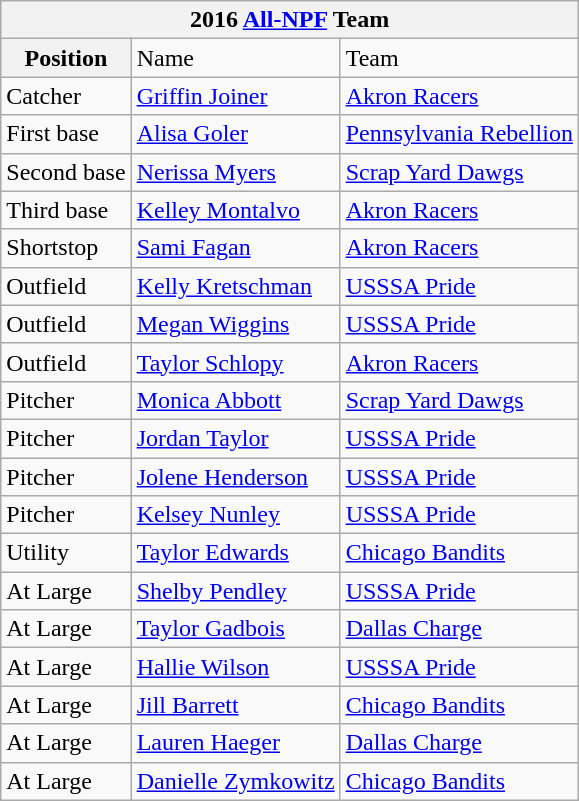<table class="wikitable">
<tr>
<th colspan=3>2016 <a href='#'>All-NPF</a> Team</th>
</tr>
<tr>
<th>Position</th>
<td>Name</td>
<td>Team</td>
</tr>
<tr>
<td>Catcher</td>
<td><a href='#'>Griffin Joiner</a></td>
<td><a href='#'>Akron Racers</a></td>
</tr>
<tr>
<td>First base</td>
<td><a href='#'>Alisa Goler</a></td>
<td><a href='#'>Pennsylvania Rebellion</a></td>
</tr>
<tr>
<td>Second base</td>
<td><a href='#'>Nerissa Myers</a></td>
<td><a href='#'>Scrap Yard Dawgs</a></td>
</tr>
<tr>
<td>Third base</td>
<td><a href='#'>Kelley Montalvo</a></td>
<td><a href='#'>Akron Racers</a></td>
</tr>
<tr>
<td>Shortstop</td>
<td><a href='#'>Sami Fagan</a></td>
<td><a href='#'>Akron Racers</a></td>
</tr>
<tr>
<td>Outfield</td>
<td><a href='#'>Kelly Kretschman</a></td>
<td><a href='#'>USSSA Pride</a></td>
</tr>
<tr>
<td>Outfield</td>
<td><a href='#'>Megan Wiggins</a></td>
<td><a href='#'>USSSA Pride</a></td>
</tr>
<tr>
<td>Outfield</td>
<td><a href='#'>Taylor Schlopy</a></td>
<td><a href='#'>Akron Racers</a></td>
</tr>
<tr>
<td>Pitcher</td>
<td><a href='#'>Monica Abbott</a></td>
<td><a href='#'>Scrap Yard Dawgs</a></td>
</tr>
<tr>
<td>Pitcher</td>
<td><a href='#'>Jordan Taylor</a></td>
<td><a href='#'>USSSA Pride</a></td>
</tr>
<tr>
<td>Pitcher</td>
<td><a href='#'>Jolene Henderson</a></td>
<td><a href='#'>USSSA Pride</a></td>
</tr>
<tr>
<td>Pitcher</td>
<td><a href='#'>Kelsey Nunley</a></td>
<td><a href='#'>USSSA Pride</a></td>
</tr>
<tr>
<td>Utility</td>
<td><a href='#'>Taylor Edwards</a></td>
<td><a href='#'>Chicago Bandits</a></td>
</tr>
<tr>
<td>At Large</td>
<td><a href='#'>Shelby Pendley</a></td>
<td><a href='#'>USSSA Pride</a></td>
</tr>
<tr>
<td>At Large</td>
<td><a href='#'>Taylor Gadbois</a></td>
<td><a href='#'>Dallas Charge</a></td>
</tr>
<tr>
<td>At Large</td>
<td><a href='#'>Hallie Wilson</a></td>
<td><a href='#'>USSSA Pride</a></td>
</tr>
<tr>
<td>At Large</td>
<td><a href='#'>Jill Barrett</a></td>
<td><a href='#'>Chicago Bandits</a></td>
</tr>
<tr>
<td>At Large</td>
<td><a href='#'>Lauren Haeger</a></td>
<td><a href='#'>Dallas Charge</a></td>
</tr>
<tr>
<td>At Large</td>
<td><a href='#'>Danielle Zymkowitz</a></td>
<td><a href='#'>Chicago Bandits</a></td>
</tr>
</table>
